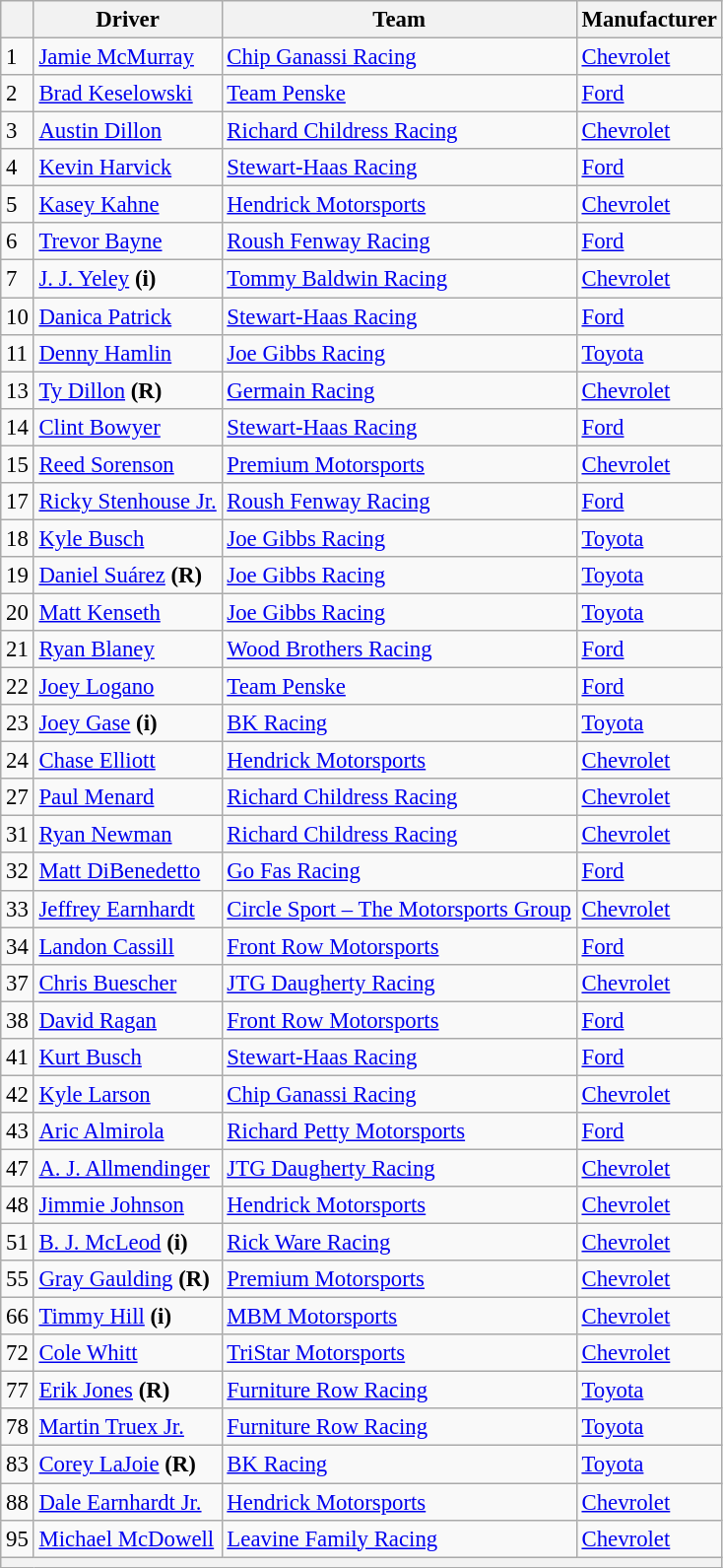<table class="wikitable" style="font-size:95%">
<tr>
<th></th>
<th>Driver</th>
<th>Team</th>
<th>Manufacturer</th>
</tr>
<tr>
<td>1</td>
<td><a href='#'>Jamie McMurray</a></td>
<td><a href='#'>Chip Ganassi Racing</a></td>
<td><a href='#'>Chevrolet</a></td>
</tr>
<tr>
<td>2</td>
<td><a href='#'>Brad Keselowski</a></td>
<td><a href='#'>Team Penske</a></td>
<td><a href='#'>Ford</a></td>
</tr>
<tr>
<td>3</td>
<td><a href='#'>Austin Dillon</a></td>
<td><a href='#'>Richard Childress Racing</a></td>
<td><a href='#'>Chevrolet</a></td>
</tr>
<tr>
<td>4</td>
<td><a href='#'>Kevin Harvick</a></td>
<td><a href='#'>Stewart-Haas Racing</a></td>
<td><a href='#'>Ford</a></td>
</tr>
<tr>
<td>5</td>
<td><a href='#'>Kasey Kahne</a></td>
<td><a href='#'>Hendrick Motorsports</a></td>
<td><a href='#'>Chevrolet</a></td>
</tr>
<tr>
<td>6</td>
<td><a href='#'>Trevor Bayne</a></td>
<td><a href='#'>Roush Fenway Racing</a></td>
<td><a href='#'>Ford</a></td>
</tr>
<tr>
<td>7</td>
<td><a href='#'>J. J. Yeley</a> <strong>(i)</strong></td>
<td><a href='#'>Tommy Baldwin Racing</a></td>
<td><a href='#'>Chevrolet</a></td>
</tr>
<tr>
<td>10</td>
<td><a href='#'>Danica Patrick</a></td>
<td><a href='#'>Stewart-Haas Racing</a></td>
<td><a href='#'>Ford</a></td>
</tr>
<tr>
<td>11</td>
<td><a href='#'>Denny Hamlin</a></td>
<td><a href='#'>Joe Gibbs Racing</a></td>
<td><a href='#'>Toyota</a></td>
</tr>
<tr>
<td>13</td>
<td><a href='#'>Ty Dillon</a> <strong>(R)</strong></td>
<td><a href='#'>Germain Racing</a></td>
<td><a href='#'>Chevrolet</a></td>
</tr>
<tr>
<td>14</td>
<td><a href='#'>Clint Bowyer</a></td>
<td><a href='#'>Stewart-Haas Racing</a></td>
<td><a href='#'>Ford</a></td>
</tr>
<tr>
<td>15</td>
<td><a href='#'>Reed Sorenson</a></td>
<td><a href='#'>Premium Motorsports</a></td>
<td><a href='#'>Chevrolet</a></td>
</tr>
<tr>
<td>17</td>
<td><a href='#'>Ricky Stenhouse Jr.</a></td>
<td><a href='#'>Roush Fenway Racing</a></td>
<td><a href='#'>Ford</a></td>
</tr>
<tr>
<td>18</td>
<td><a href='#'>Kyle Busch</a></td>
<td><a href='#'>Joe Gibbs Racing</a></td>
<td><a href='#'>Toyota</a></td>
</tr>
<tr>
<td>19</td>
<td><a href='#'>Daniel Suárez</a> <strong>(R)</strong></td>
<td><a href='#'>Joe Gibbs Racing</a></td>
<td><a href='#'>Toyota</a></td>
</tr>
<tr>
<td>20</td>
<td><a href='#'>Matt Kenseth</a></td>
<td><a href='#'>Joe Gibbs Racing</a></td>
<td><a href='#'>Toyota</a></td>
</tr>
<tr>
<td>21</td>
<td><a href='#'>Ryan Blaney</a></td>
<td><a href='#'>Wood Brothers Racing</a></td>
<td><a href='#'>Ford</a></td>
</tr>
<tr>
<td>22</td>
<td><a href='#'>Joey Logano</a></td>
<td><a href='#'>Team Penske</a></td>
<td><a href='#'>Ford</a></td>
</tr>
<tr>
<td>23</td>
<td><a href='#'>Joey Gase</a> <strong>(i)</strong></td>
<td><a href='#'>BK Racing</a></td>
<td><a href='#'>Toyota</a></td>
</tr>
<tr>
<td>24</td>
<td><a href='#'>Chase Elliott</a></td>
<td><a href='#'>Hendrick Motorsports</a></td>
<td><a href='#'>Chevrolet</a></td>
</tr>
<tr>
<td>27</td>
<td><a href='#'>Paul Menard</a></td>
<td><a href='#'>Richard Childress Racing</a></td>
<td><a href='#'>Chevrolet</a></td>
</tr>
<tr>
<td>31</td>
<td><a href='#'>Ryan Newman</a></td>
<td><a href='#'>Richard Childress Racing</a></td>
<td><a href='#'>Chevrolet</a></td>
</tr>
<tr>
<td>32</td>
<td><a href='#'>Matt DiBenedetto</a></td>
<td><a href='#'>Go Fas Racing</a></td>
<td><a href='#'>Ford</a></td>
</tr>
<tr>
<td>33</td>
<td><a href='#'>Jeffrey Earnhardt</a></td>
<td><a href='#'>Circle Sport – The Motorsports Group</a></td>
<td><a href='#'>Chevrolet</a></td>
</tr>
<tr>
<td>34</td>
<td><a href='#'>Landon Cassill</a></td>
<td><a href='#'>Front Row Motorsports</a></td>
<td><a href='#'>Ford</a></td>
</tr>
<tr>
<td>37</td>
<td><a href='#'>Chris Buescher</a></td>
<td><a href='#'>JTG Daugherty Racing</a></td>
<td><a href='#'>Chevrolet</a></td>
</tr>
<tr>
<td>38</td>
<td><a href='#'>David Ragan</a></td>
<td><a href='#'>Front Row Motorsports</a></td>
<td><a href='#'>Ford</a></td>
</tr>
<tr>
<td>41</td>
<td><a href='#'>Kurt Busch</a></td>
<td><a href='#'>Stewart-Haas Racing</a></td>
<td><a href='#'>Ford</a></td>
</tr>
<tr>
<td>42</td>
<td><a href='#'>Kyle Larson</a></td>
<td><a href='#'>Chip Ganassi Racing</a></td>
<td><a href='#'>Chevrolet</a></td>
</tr>
<tr>
<td>43</td>
<td><a href='#'>Aric Almirola</a></td>
<td><a href='#'>Richard Petty Motorsports</a></td>
<td><a href='#'>Ford</a></td>
</tr>
<tr>
<td>47</td>
<td><a href='#'>A. J. Allmendinger</a></td>
<td><a href='#'>JTG Daugherty Racing</a></td>
<td><a href='#'>Chevrolet</a></td>
</tr>
<tr>
<td>48</td>
<td><a href='#'>Jimmie Johnson</a></td>
<td><a href='#'>Hendrick Motorsports</a></td>
<td><a href='#'>Chevrolet</a></td>
</tr>
<tr>
<td>51</td>
<td><a href='#'>B. J. McLeod</a> <strong>(i)</strong></td>
<td><a href='#'>Rick Ware Racing</a></td>
<td><a href='#'>Chevrolet</a></td>
</tr>
<tr>
<td>55</td>
<td><a href='#'>Gray Gaulding</a> <strong>(R)</strong></td>
<td><a href='#'>Premium Motorsports</a></td>
<td><a href='#'>Chevrolet</a></td>
</tr>
<tr>
<td>66</td>
<td><a href='#'>Timmy Hill</a> <strong>(i)</strong></td>
<td><a href='#'>MBM Motorsports</a></td>
<td><a href='#'>Chevrolet</a></td>
</tr>
<tr>
<td>72</td>
<td><a href='#'>Cole Whitt</a></td>
<td><a href='#'>TriStar Motorsports</a></td>
<td><a href='#'>Chevrolet</a></td>
</tr>
<tr>
<td>77</td>
<td><a href='#'>Erik Jones</a> <strong>(R)</strong></td>
<td><a href='#'>Furniture Row Racing</a></td>
<td><a href='#'>Toyota</a></td>
</tr>
<tr>
<td>78</td>
<td><a href='#'>Martin Truex Jr.</a></td>
<td><a href='#'>Furniture Row Racing</a></td>
<td><a href='#'>Toyota</a></td>
</tr>
<tr>
<td>83</td>
<td><a href='#'>Corey LaJoie</a> <strong>(R)</strong></td>
<td><a href='#'>BK Racing</a></td>
<td><a href='#'>Toyota</a></td>
</tr>
<tr>
<td>88</td>
<td><a href='#'>Dale Earnhardt Jr.</a></td>
<td><a href='#'>Hendrick Motorsports</a></td>
<td><a href='#'>Chevrolet</a></td>
</tr>
<tr>
<td>95</td>
<td><a href='#'>Michael McDowell</a></td>
<td><a href='#'>Leavine Family Racing</a></td>
<td><a href='#'>Chevrolet</a></td>
</tr>
<tr>
<th colspan="4"></th>
</tr>
</table>
